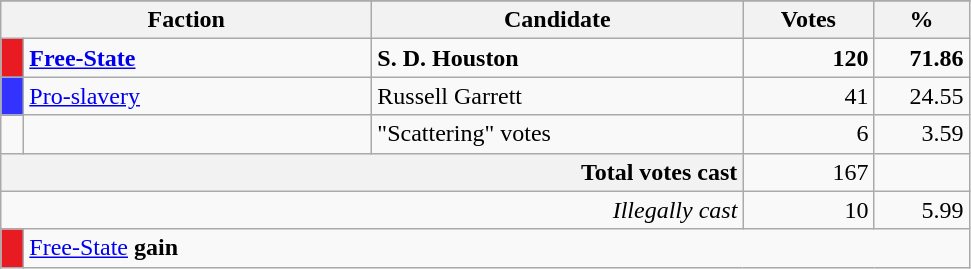<table class="wikitable plainrowheaders" style="text-align:center;">
<tr>
</tr>
<tr>
<th scope="col" colspan="2" style="width: 15em">Faction</th>
<th scope="col" style="width: 15em">Candidate</th>
<th scope="col" style="width: 5em">Votes</th>
<th scope="col" style="width: 3.5em">%</th>
</tr>
<tr>
<td style="width: 0.5em; background-color:#E81B23"></td>
<td style="text-align: left"><strong><a href='#'>Free-State</a></strong></td>
<td style="text-align: left"><strong>S. D. Houston</strong></td>
<td style="text-align: right; margin-right: 0.5em"><strong>120</strong></td>
<td style="text-align: right; margin-right: 0.5em"><strong>71.86</strong></td>
</tr>
<tr>
<td style="width: 0.5em; background-color:#3333FF"></td>
<td style="text-align: left"><a href='#'>Pro-slavery</a></td>
<td style="text-align: left">Russell Garrett</td>
<td style="text-align: right; margin-right: 0.5em">41</td>
<td style="text-align: right; margin-right: 0.5em">24.55</td>
</tr>
<tr>
<td style="width: 0.5em"></td>
<td style="text-align: left"></td>
<td style="text-align: left">"Scattering" votes</td>
<td style="text-align: right; margin-right: 0.5em">6</td>
<td style="text-align: right; margin-right: 0.5em">3.59</td>
</tr>
<tr>
<th colspan="3" style="text-align:right;">Total votes cast</th>
<td style="text-align:right;">167</td>
<td style="text-align:right;"></td>
</tr>
<tr>
<td colspan="3" style="text-align:right;"><em>Illegally cast</em></td>
<td style="text-align:right;">10</td>
<td style="text-align:right;">5.99</td>
</tr>
<tr>
<td style="width: 0.5em; background-color:#E81B23"></td>
<td colspan="4" style="text-align:left;"><a href='#'>Free-State</a> <strong>gain</strong></td>
</tr>
</table>
